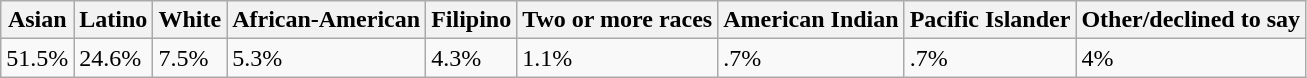<table class="wikitable" style="margin-left:50px;">
<tr>
<th>Asian</th>
<th>Latino</th>
<th>White</th>
<th>African-American</th>
<th>Filipino</th>
<th>Two or more races</th>
<th>American Indian</th>
<th>Pacific Islander</th>
<th>Other/declined to say</th>
</tr>
<tr>
<td>51.5%</td>
<td>24.6%</td>
<td>7.5%</td>
<td>5.3%</td>
<td>4.3%</td>
<td>1.1%</td>
<td>.7%</td>
<td>.7%</td>
<td>4%</td>
</tr>
</table>
